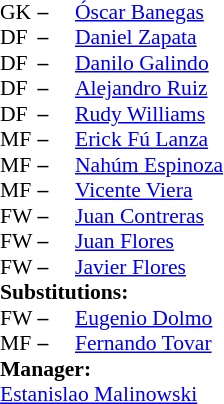<table style = "font-size: 90%" cellspacing = "0" cellpadding = "0">
<tr>
<td colspan = 4></td>
</tr>
<tr>
<th width = "25"></th>
<th width = "25"></th>
</tr>
<tr>
<td>GK</td>
<td><strong>–</strong></td>
<td> <a href='#'>Óscar Banegas</a></td>
</tr>
<tr>
<td>DF</td>
<td><strong>–</strong></td>
<td> <a href='#'>Daniel Zapata</a></td>
</tr>
<tr>
<td>DF</td>
<td><strong>–</strong></td>
<td> <a href='#'>Danilo Galindo</a></td>
</tr>
<tr>
<td>DF</td>
<td><strong>–</strong></td>
<td> <a href='#'>Alejandro Ruiz</a></td>
</tr>
<tr>
<td>DF</td>
<td><strong>–</strong></td>
<td> <a href='#'>Rudy Williams</a></td>
</tr>
<tr>
<td>MF</td>
<td><strong>–</strong></td>
<td> <a href='#'>Erick Fú Lanza</a></td>
<td></td>
<td></td>
</tr>
<tr>
<td>MF</td>
<td><strong>–</strong></td>
<td> <a href='#'>Nahúm Espinoza</a></td>
<td></td>
<td></td>
</tr>
<tr>
<td>MF</td>
<td><strong>–</strong></td>
<td> <a href='#'>Vicente Viera</a></td>
</tr>
<tr>
<td>FW</td>
<td><strong>–</strong></td>
<td> <a href='#'>Juan Contreras</a></td>
</tr>
<tr>
<td>FW</td>
<td><strong>–</strong></td>
<td> <a href='#'>Juan Flores</a></td>
</tr>
<tr>
<td>FW</td>
<td><strong>–</strong></td>
<td> <a href='#'>Javier Flores</a></td>
<td></td>
<td></td>
</tr>
<tr>
<td colspan = 3><strong>Substitutions:</strong></td>
</tr>
<tr>
<td>FW</td>
<td><strong>–</strong></td>
<td> <a href='#'>Eugenio Dolmo</a></td>
<td></td>
<td></td>
</tr>
<tr>
<td>MF</td>
<td><strong>–</strong></td>
<td> <a href='#'>Fernando Tovar</a></td>
<td></td>
<td></td>
</tr>
<tr>
<td colspan = 3><strong>Manager:</strong></td>
</tr>
<tr>
<td colspan = 3> <a href='#'>Estanislao Malinowski</a></td>
</tr>
</table>
